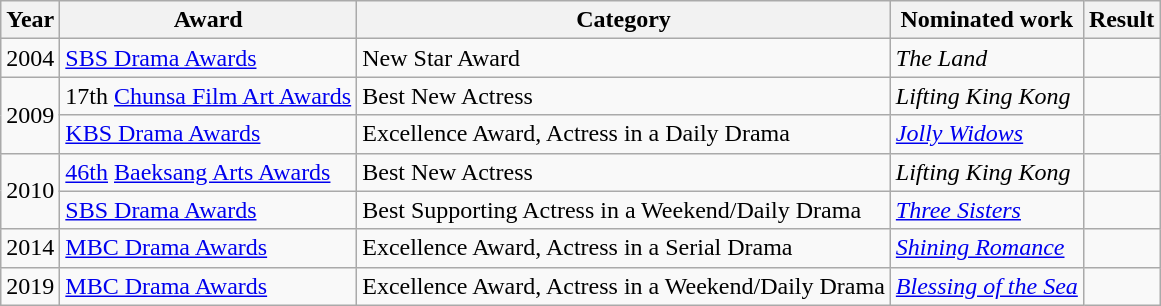<table class="wikitable">
<tr>
<th>Year</th>
<th>Award</th>
<th>Category</th>
<th>Nominated work</th>
<th>Result</th>
</tr>
<tr>
<td>2004</td>
<td><a href='#'>SBS Drama Awards</a></td>
<td>New Star Award</td>
<td><em>The Land</em></td>
<td></td>
</tr>
<tr>
<td rowspan=2>2009</td>
<td>17th <a href='#'>Chunsa Film Art Awards</a></td>
<td>Best New Actress</td>
<td><em>Lifting King Kong</em></td>
<td></td>
</tr>
<tr>
<td><a href='#'>KBS Drama Awards</a></td>
<td>Excellence Award, Actress in a Daily Drama</td>
<td><em><a href='#'>Jolly Widows</a></em></td>
<td></td>
</tr>
<tr>
<td rowspan=2>2010</td>
<td><a href='#'>46th</a> <a href='#'>Baeksang Arts Awards</a></td>
<td>Best New Actress</td>
<td><em>Lifting King Kong</em></td>
<td></td>
</tr>
<tr>
<td><a href='#'>SBS Drama Awards</a></td>
<td>Best Supporting Actress in a Weekend/Daily Drama</td>
<td><em><a href='#'>Three Sisters</a></em></td>
<td></td>
</tr>
<tr>
<td>2014</td>
<td><a href='#'>MBC Drama Awards</a></td>
<td>Excellence Award, Actress in a Serial Drama</td>
<td><em><a href='#'>Shining Romance</a></em></td>
<td></td>
</tr>
<tr>
<td>2019</td>
<td><a href='#'>MBC Drama Awards</a></td>
<td>Excellence Award, Actress in a Weekend/Daily Drama</td>
<td><em><a href='#'>Blessing of the Sea</a></em></td>
<td></td>
</tr>
</table>
